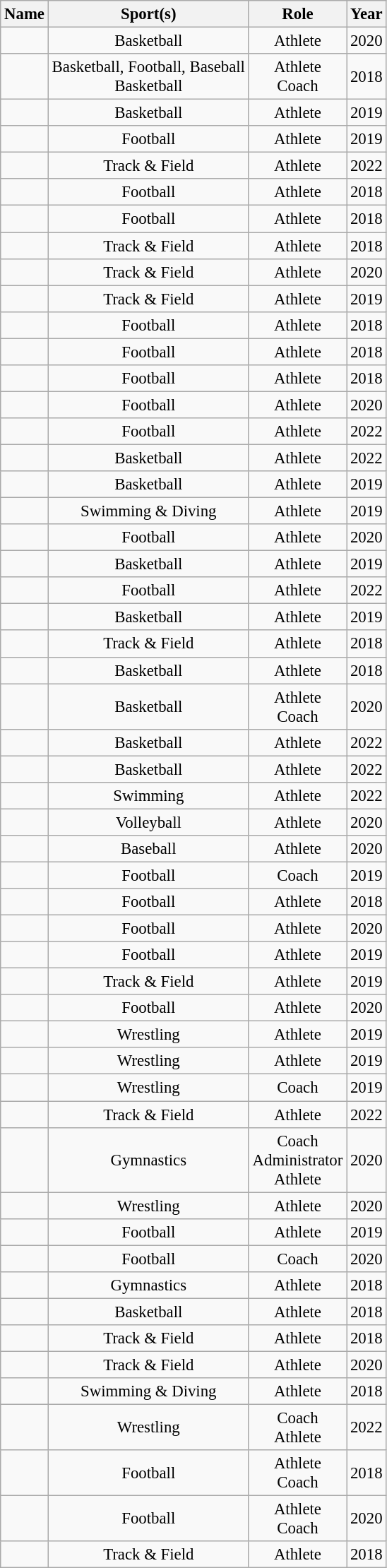<table class="wikitable sortable plainrowheaders" style="text-align:center; font-size: 95%;">
<tr>
<th scope="col">Name</th>
<th scope="col">Sport(s)</th>
<th scope="col">Role</th>
<th scope="col">Year</th>
</tr>
<tr>
<td></td>
<td>Basketball</td>
<td>Athlete</td>
<td>2020</td>
</tr>
<tr>
<td></td>
<td>Basketball, Football, Baseball<br>Basketball</td>
<td>Athlete<br>Coach</td>
<td>2018</td>
</tr>
<tr>
<td></td>
<td>Basketball</td>
<td>Athlete</td>
<td>2019</td>
</tr>
<tr>
<td></td>
<td>Football</td>
<td>Athlete</td>
<td>2019</td>
</tr>
<tr>
<td></td>
<td>Track & Field</td>
<td>Athlete</td>
<td>2022</td>
</tr>
<tr>
<td></td>
<td>Football</td>
<td>Athlete</td>
<td>2018</td>
</tr>
<tr>
<td></td>
<td>Football</td>
<td>Athlete</td>
<td>2018</td>
</tr>
<tr>
<td></td>
<td>Track & Field</td>
<td>Athlete</td>
<td>2018</td>
</tr>
<tr>
<td></td>
<td>Track & Field</td>
<td>Athlete</td>
<td>2020</td>
</tr>
<tr>
<td></td>
<td>Track & Field</td>
<td>Athlete</td>
<td>2019</td>
</tr>
<tr>
<td></td>
<td>Football</td>
<td>Athlete</td>
<td>2018</td>
</tr>
<tr>
<td></td>
<td>Football</td>
<td>Athlete</td>
<td>2018</td>
</tr>
<tr>
<td></td>
<td>Football</td>
<td>Athlete</td>
<td>2018</td>
</tr>
<tr>
<td></td>
<td>Football</td>
<td>Athlete</td>
<td>2020</td>
</tr>
<tr>
<td></td>
<td>Football</td>
<td>Athlete</td>
<td>2022</td>
</tr>
<tr>
<td></td>
<td>Basketball</td>
<td>Athlete</td>
<td>2022</td>
</tr>
<tr>
<td></td>
<td>Basketball</td>
<td>Athlete</td>
<td>2019</td>
</tr>
<tr>
<td></td>
<td>Swimming & Diving</td>
<td>Athlete</td>
<td>2019</td>
</tr>
<tr>
<td></td>
<td>Football</td>
<td>Athlete</td>
<td>2020</td>
</tr>
<tr>
<td></td>
<td>Basketball</td>
<td>Athlete</td>
<td>2019</td>
</tr>
<tr>
<td></td>
<td>Football</td>
<td>Athlete</td>
<td>2022</td>
</tr>
<tr>
<td></td>
<td>Basketball</td>
<td>Athlete</td>
<td>2019</td>
</tr>
<tr>
<td></td>
<td>Track & Field</td>
<td>Athlete</td>
<td>2018</td>
</tr>
<tr>
<td></td>
<td>Basketball</td>
<td>Athlete</td>
<td>2018</td>
</tr>
<tr>
<td></td>
<td>Basketball</td>
<td>Athlete<br>Coach</td>
<td>2020</td>
</tr>
<tr>
<td></td>
<td>Basketball</td>
<td>Athlete</td>
<td>2022</td>
</tr>
<tr>
<td></td>
<td>Basketball</td>
<td>Athlete</td>
<td>2022</td>
</tr>
<tr>
<td></td>
<td>Swimming</td>
<td>Athlete</td>
<td>2022</td>
</tr>
<tr>
<td></td>
<td>Volleyball</td>
<td>Athlete</td>
<td>2020</td>
</tr>
<tr>
<td></td>
<td>Baseball</td>
<td>Athlete</td>
<td>2020</td>
</tr>
<tr>
<td></td>
<td>Football</td>
<td>Coach</td>
<td>2019</td>
</tr>
<tr>
<td></td>
<td>Football</td>
<td>Athlete</td>
<td>2018</td>
</tr>
<tr>
<td></td>
<td>Football</td>
<td>Athlete</td>
<td>2020</td>
</tr>
<tr>
<td></td>
<td>Football</td>
<td>Athlete</td>
<td>2019</td>
</tr>
<tr>
<td></td>
<td>Track & Field</td>
<td>Athlete</td>
<td>2019</td>
</tr>
<tr>
<td></td>
<td>Football</td>
<td>Athlete</td>
<td>2020</td>
</tr>
<tr>
<td></td>
<td>Wrestling</td>
<td>Athlete</td>
<td>2019</td>
</tr>
<tr>
<td></td>
<td>Wrestling</td>
<td>Athlete</td>
<td>2019</td>
</tr>
<tr>
<td></td>
<td>Wrestling</td>
<td>Coach</td>
<td>2019</td>
</tr>
<tr>
<td></td>
<td>Track & Field</td>
<td>Athlete</td>
<td>2022</td>
</tr>
<tr>
<td></td>
<td>Gymnastics</td>
<td>Coach<br>Administrator<br>Athlete</td>
<td>2020</td>
</tr>
<tr>
<td></td>
<td>Wrestling</td>
<td>Athlete</td>
<td>2020</td>
</tr>
<tr>
<td></td>
<td>Football</td>
<td>Athlete</td>
<td>2019</td>
</tr>
<tr>
<td></td>
<td>Football</td>
<td>Coach</td>
<td>2020</td>
</tr>
<tr>
<td></td>
<td>Gymnastics</td>
<td>Athlete</td>
<td>2018</td>
</tr>
<tr>
<td></td>
<td>Basketball</td>
<td>Athlete</td>
<td>2018</td>
</tr>
<tr>
<td></td>
<td>Track & Field</td>
<td>Athlete</td>
<td>2018</td>
</tr>
<tr>
<td></td>
<td>Track & Field</td>
<td>Athlete</td>
<td>2020</td>
</tr>
<tr>
<td></td>
<td>Swimming & Diving</td>
<td>Athlete</td>
<td>2018</td>
</tr>
<tr>
<td></td>
<td>Wrestling</td>
<td>Coach<br>Athlete</td>
<td>2022</td>
</tr>
<tr>
<td></td>
<td>Football</td>
<td>Athlete<br>Coach</td>
<td>2018</td>
</tr>
<tr>
<td></td>
<td>Football</td>
<td>Athlete<br>Coach</td>
<td>2020</td>
</tr>
<tr>
<td></td>
<td>Track & Field</td>
<td>Athlete</td>
<td>2018</td>
</tr>
</table>
